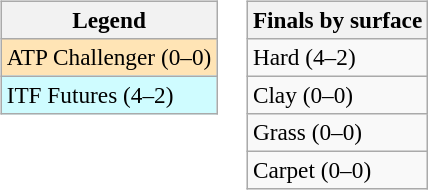<table>
<tr valign=top>
<td><br><table class=wikitable style=font-size:97%>
<tr>
<th>Legend</th>
</tr>
<tr bgcolor=moccasin>
<td>ATP Challenger (0–0)</td>
</tr>
<tr bgcolor=cffcff>
<td>ITF Futures (4–2)</td>
</tr>
</table>
</td>
<td><br><table class=wikitable style=font-size:97%>
<tr>
<th>Finals by surface</th>
</tr>
<tr>
<td>Hard (4–2)</td>
</tr>
<tr>
<td>Clay (0–0)</td>
</tr>
<tr>
<td>Grass (0–0)</td>
</tr>
<tr>
<td>Carpet (0–0)</td>
</tr>
</table>
</td>
</tr>
</table>
